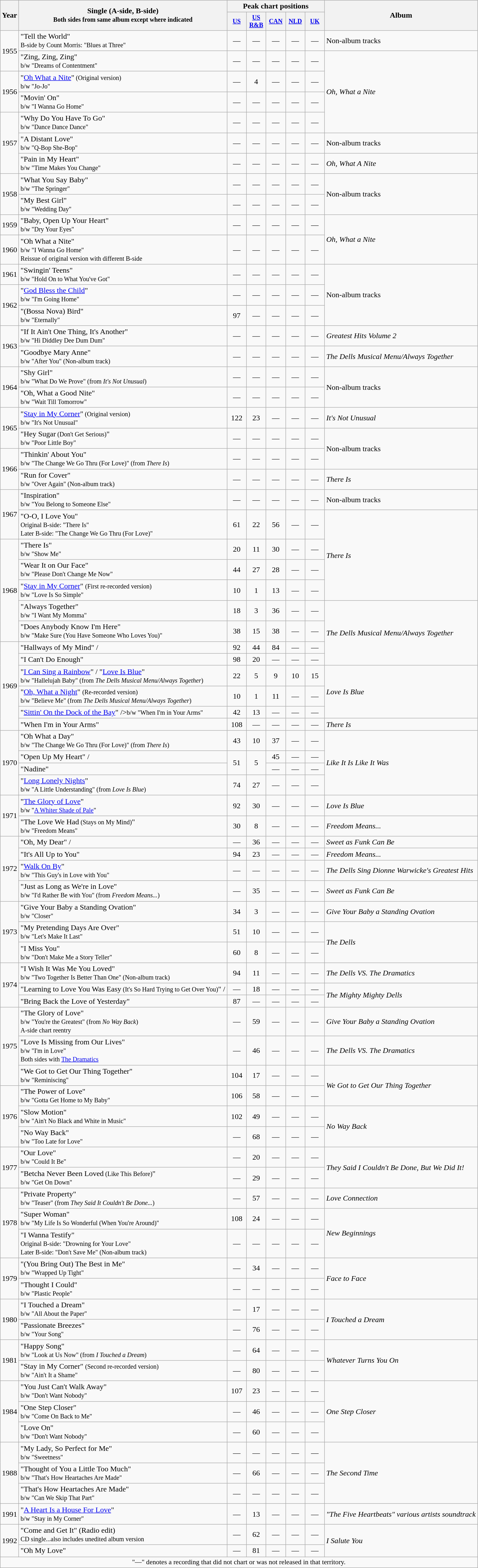<table class="wikitable" style="text-align:center;">
<tr>
<th rowspan="2">Year</th>
<th rowspan="2">Single (A-side, B-side)<br><small>Both sides from same album except where indicated</small></th>
<th colspan="5">Peak chart positions</th>
<th rowspan="2">Album</th>
</tr>
<tr style="font-size:smaller;">
<th width="35"><a href='#'>US</a><br></th>
<th width="35"><a href='#'>US<br>R&B</a><br></th>
<th width="35"><a href='#'>CAN</a><br></th>
<th width="35"><a href='#'>NLD</a><br></th>
<th width="35"><a href='#'>UK</a><br></th>
</tr>
<tr>
<td rowspan="2">1955</td>
<td align="left">"Tell the World"<br><small>B-side by Count Morris: "Blues at Three"</small></td>
<td>—</td>
<td>—</td>
<td>—</td>
<td>—</td>
<td>—</td>
<td align="left">Non-album tracks</td>
</tr>
<tr>
<td align="left">"Zing, Zing, Zing"<br><small>b/w "Dreams of Contentment"</small></td>
<td>—</td>
<td>—</td>
<td>—</td>
<td>—</td>
<td>—</td>
<td align="left" rowspan="4"><em>Oh, What a Nite</em></td>
</tr>
<tr>
<td rowspan="2">1956</td>
<td align="left">"<a href='#'>Oh What a Nite</a>"<small> (Original version)</small><br><small>b/w "Jo-Jo"</small></td>
<td>—</td>
<td>4</td>
<td>—</td>
<td>—</td>
<td>—</td>
</tr>
<tr>
<td align="left">"Movin' On"<br><small>b/w "I Wanna Go Home"</small></td>
<td>—</td>
<td>—</td>
<td>—</td>
<td>—</td>
<td>—</td>
</tr>
<tr>
<td rowspan="3">1957</td>
<td align="left">"Why Do You Have To Go"<br><small>b/w "Dance Dance Dance"</small></td>
<td>—</td>
<td>—</td>
<td>—</td>
<td>—</td>
<td>—</td>
</tr>
<tr>
<td align="left">"A Distant Love"<br><small>b/w "Q-Bop She-Bop"</small></td>
<td>—</td>
<td>—</td>
<td>—</td>
<td>—</td>
<td>—</td>
<td align="left">Non-album tracks</td>
</tr>
<tr>
<td align="left">"Pain in My Heart"<br><small>b/w "Time Makes You Change"</small></td>
<td>—</td>
<td>—</td>
<td>—</td>
<td>—</td>
<td>—</td>
<td align="left"><em>Oh, What A Nite</em></td>
</tr>
<tr>
<td rowspan="2">1958</td>
<td align="left">"What You Say Baby"<br><small>b/w "The Springer"</small></td>
<td>—</td>
<td>—</td>
<td>—</td>
<td>—</td>
<td>—</td>
<td align="left" rowspan="2">Non-album tracks</td>
</tr>
<tr>
<td align="left">"My Best Girl"<br><small>b/w "Wedding Day"</small></td>
<td>—</td>
<td>—</td>
<td>—</td>
<td>—</td>
<td>—</td>
</tr>
<tr>
<td rowspan="1">1959</td>
<td align="left">"Baby, Open Up Your Heart"<br><small>b/w "Dry Your Eyes" </small></td>
<td>—</td>
<td>—</td>
<td>—</td>
<td>—</td>
<td>—</td>
<td align="left" rowspan="2"><em>Oh, What a Nite</em></td>
</tr>
<tr>
<td rowspan="1">1960</td>
<td align="left">"Oh What a Nite"<br><small>b/w "I Wanna Go Home"<br>Reissue of original version with different B-side </small></td>
<td>—</td>
<td>—</td>
<td>—</td>
<td>—</td>
<td>—</td>
</tr>
<tr>
<td rowspan="1">1961</td>
<td align="left">"Swingin' Teens"<br><small>b/w "Hold On to What You've Got"</small></td>
<td>—</td>
<td>—</td>
<td>—</td>
<td>—</td>
<td>—</td>
<td align="left" rowspan="3">Non-album tracks</td>
</tr>
<tr>
<td rowspan="2">1962</td>
<td align="left">"<a href='#'>God Bless the Child</a>"<br><small>b/w "I'm Going Home"</small></td>
<td>—</td>
<td>—</td>
<td>—</td>
<td>—</td>
<td>—</td>
</tr>
<tr>
<td align="left">"(Bossa Nova) Bird"<br><small>b/w "Eternally"</small></td>
<td>97</td>
<td>—</td>
<td>—</td>
<td>—</td>
<td>—</td>
</tr>
<tr>
<td rowspan="2">1963</td>
<td align="left">"If It Ain't One Thing, It's Another"<br><small>b/w "Hi Diddley Dee Dum Dum"</small></td>
<td>—</td>
<td>—</td>
<td>—</td>
<td>—</td>
<td>—</td>
<td align="left"><em>Greatest Hits Volume 2</em></td>
</tr>
<tr>
<td align="left">"Goodbye Mary Anne"<br><small>b/w "After You" (Non-album track)</small></td>
<td>—</td>
<td>—</td>
<td>—</td>
<td>—</td>
<td>—</td>
<td align="left"><em>The Dells Musical Menu/Always Together</em></td>
</tr>
<tr>
<td rowspan="2">1964</td>
<td align="left">"Shy Girl"<br><small>b/w "What Do We Prove" (from <em>It's Not Unusual</em>)</small></td>
<td>—</td>
<td>—</td>
<td>—</td>
<td>—</td>
<td>—</td>
<td align="left" rowspan="2">Non-album tracks</td>
</tr>
<tr>
<td align="left">"Oh, What a Good Nite"<br><small>b/w "Wait Till Tomorrow"</small></td>
<td>—</td>
<td>—</td>
<td>—</td>
<td>—</td>
<td>—</td>
</tr>
<tr>
<td rowspan="2">1965</td>
<td align="left">"<a href='#'>Stay in My Corner</a>"<small> (Original version)</small><br><small>b/w "It's Not Unusual"</small></td>
<td>122</td>
<td>23</td>
<td>—</td>
<td>—</td>
<td>—</td>
<td align="left"><em>It's Not Unusual</em></td>
</tr>
<tr>
<td align="left">"Hey Sugar<small> (Don't Get Serious)</small>"<br><small>b/w "Poor Little Boy"</small></td>
<td>—</td>
<td>—</td>
<td>—</td>
<td>—</td>
<td>—</td>
<td align="left" rowspan="2">Non-album tracks</td>
</tr>
<tr>
<td rowspan="2">1966</td>
<td align="left">"Thinkin' About You"<br><small>b/w "The Change We Go Thru (For Love)" (from <em>There Is</em>)</small></td>
<td>—</td>
<td>—</td>
<td>—</td>
<td>—</td>
<td>—</td>
</tr>
<tr>
<td align="left">"Run for Cover"<br><small>b/w "Over Again" (Non-album track)</small></td>
<td>—</td>
<td>—</td>
<td>—</td>
<td>—</td>
<td>—</td>
<td align="left"><em>There Is</em></td>
</tr>
<tr>
<td rowspan="2">1967</td>
<td align="left">"Inspiration"<br><small>b/w "You Belong to Someone Else"</small></td>
<td>—</td>
<td>—</td>
<td>—</td>
<td>—</td>
<td>—</td>
<td align="left">Non-album tracks</td>
</tr>
<tr>
<td align="left">"O-O, I Love You"<br><small>Original B-side: "There Is"<br>Later B-side: "The Change We Go Thru (For Love)"</small></td>
<td>61</td>
<td>22</td>
<td>56</td>
<td>—</td>
<td>—</td>
<td align="left" rowspan="4"><em>There Is</em></td>
</tr>
<tr>
<td rowspan="5">1968</td>
<td align="left">"There Is"<br><small>b/w "Show Me"</small></td>
<td>20</td>
<td>11</td>
<td>30</td>
<td>—</td>
<td>—</td>
</tr>
<tr>
<td align="left">"Wear It on Our Face"<br><small>b/w "Please Don't Change Me Now"</small></td>
<td>44</td>
<td>27</td>
<td>28</td>
<td>—</td>
<td>—</td>
</tr>
<tr>
<td align="left">"<a href='#'>Stay in My Corner</a>" <small>(First re-recorded version)</small><br><small>b/w "Love Is So Simple"</small></td>
<td>10</td>
<td>1</td>
<td>13</td>
<td>—</td>
<td>—</td>
</tr>
<tr>
<td align="left">"Always Together"<br><small>b/w "I Want My Momma"</small></td>
<td>18</td>
<td>3</td>
<td>36</td>
<td>—</td>
<td>—</td>
<td align="left" rowspan="4"><em>The Dells Musical Menu/Always Together</em></td>
</tr>
<tr>
<td align="left">"Does Anybody Know I'm Here"<br><small>b/w "Make Sure (You Have Someone Who Loves You)"</small></td>
<td>38</td>
<td>15</td>
<td>38</td>
<td>—</td>
<td>—</td>
</tr>
<tr>
<td rowspan="6">1969</td>
<td align="left">"Hallways of My Mind" /</td>
<td>92</td>
<td>44</td>
<td>84</td>
<td>—</td>
<td>—</td>
</tr>
<tr>
<td align="left">"I Can't Do Enough"</td>
<td>98</td>
<td>20</td>
<td>—</td>
<td>—</td>
<td>—</td>
</tr>
<tr>
<td align="left">"<a href='#'>I Can Sing a Rainbow</a>" / "<a href='#'>Love Is Blue</a>"<br><small>b/w "Hallelujah Baby" (from <em>The Dells Musical Menu/Always Together</em>)</small></td>
<td>22</td>
<td>5</td>
<td>9</td>
<td>10</td>
<td>15</td>
<td align="left" rowspan="3"><em>Love Is Blue</em></td>
</tr>
<tr>
<td align="left">"<a href='#'>Oh, What a Night</a>" <small>(Re-recorded version)</small><br><small>b/w "Believe Me" (from <em>The Dells Musical Menu/Always Together</em>)</small></td>
<td>10</td>
<td>1</td>
<td>11</td>
<td>—</td>
<td>—</td>
</tr>
<tr>
<td align="left">"<a href='#'>Sittin' On the Dock of the Bay</a>" /><small>b/w "When I'm in Your Arms"</small></td>
<td>42</td>
<td>13</td>
<td>—</td>
<td>—</td>
<td>—</td>
</tr>
<tr>
<td align="left">"When I'm in Your Arms"</td>
<td>108</td>
<td>—</td>
<td>—</td>
<td>—</td>
<td>—</td>
<td align="left"><em>There Is</em></td>
</tr>
<tr>
<td rowspan="4">1970</td>
<td align="left">"Oh What a Day"<br><small>b/w "The Change We Go Thru (For Love)" (from <em>There Is</em>)</small></td>
<td>43</td>
<td>10</td>
<td>37</td>
<td>—</td>
<td>—</td>
<td align="left" rowspan="4 "><em>Like It Is Like It Was</em></td>
</tr>
<tr>
<td align="left">"Open Up My Heart" /</td>
<td rowspan="2">51</td>
<td rowspan="2">5</td>
<td>45</td>
<td>—</td>
<td>—</td>
</tr>
<tr>
<td align="left">"Nadine"</td>
<td>—</td>
<td>—</td>
<td>—</td>
</tr>
<tr>
<td align="left">"<a href='#'>Long Lonely Nights</a>"<br><small>b/w "A Little Understanding" (from <em>Love Is Blue</em>)</small></td>
<td>74</td>
<td>27</td>
<td>—</td>
<td>—</td>
<td>—</td>
</tr>
<tr>
<td rowspan="2">1971</td>
<td align="left">"<a href='#'>The Glory of Love</a>"<br><small>b/w "<a href='#'>A Whiter Shade of Pale</a>"</small></td>
<td>92</td>
<td>30</td>
<td>—</td>
<td>—</td>
<td>—</td>
<td align="left"><em>Love Is Blue</em></td>
</tr>
<tr>
<td align="left">"The Love We Had<small> (Stays on My Mind)</small>"<br><small>b/w "Freedom Means"</small></td>
<td>30</td>
<td>8</td>
<td>—</td>
<td>—</td>
<td>—</td>
<td align="left"><em>Freedom Means...</em></td>
</tr>
<tr>
<td rowspan="4">1972</td>
<td align="left">"Oh, My Dear" /</td>
<td>—</td>
<td>36</td>
<td>—</td>
<td>—</td>
<td>—</td>
<td align="left"><em>Sweet as Funk Can Be</em></td>
</tr>
<tr>
<td align="left">"It's All Up to You"</td>
<td>94</td>
<td>23</td>
<td>—</td>
<td>—</td>
<td>—</td>
<td align="left"><em>Freedom Means...</em></td>
</tr>
<tr>
<td align="left">"<a href='#'>Walk On By</a>"<br><small>b/w "This Guy's in Love with You"</small></td>
<td>—</td>
<td>—</td>
<td>—</td>
<td>—</td>
<td>—</td>
<td align="left"><em>The Dells Sing Dionne Warwicke's Greatest Hits</em></td>
</tr>
<tr>
<td align="left">"Just as Long as We're in Love"<br><small>b/w "I'd Rather Be with You" (from <em>Freedom Means...</em>)</small></td>
<td>—</td>
<td>35</td>
<td>—</td>
<td>—</td>
<td>—</td>
<td align="left"><em>Sweet as Funk Can Be</em></td>
</tr>
<tr>
<td rowspan="3">1973</td>
<td align="left">"Give Your Baby a Standing Ovation"<br><small>b/w "Closer"</small></td>
<td>34</td>
<td>3</td>
<td>—</td>
<td>—</td>
<td>—</td>
<td align="left"><em>Give Your Baby a Standing Ovation</em></td>
</tr>
<tr>
<td align="left">"My Pretending Days Are Over"<br><small>b/w "Let's Make It Last"</small></td>
<td>51</td>
<td>10</td>
<td>—</td>
<td>—</td>
<td>—</td>
<td align="left" rowspan="2"><em>The Dells</em></td>
</tr>
<tr>
<td align="left">"I Miss You"<br><small>b/w "Don't Make Me a Story Teller"</small></td>
<td>60</td>
<td>8</td>
<td>—</td>
<td>—</td>
<td>—</td>
</tr>
<tr>
<td rowspan="3">1974</td>
<td align="left">"I Wish It Was Me You Loved"<br><small>b/w "Two Together Is Better Than One" (Non-album track)</small></td>
<td>94</td>
<td>11</td>
<td>—</td>
<td>—</td>
<td>—</td>
<td align="left"><em>The Dells VS. The Dramatics</em></td>
</tr>
<tr>
<td align="left">"Learning to Love You Was Easy<small> (It's So Hard Trying to Get Over You)</small>" /</td>
<td>—</td>
<td>18</td>
<td>—</td>
<td>—</td>
<td>—</td>
<td align="left" rowspan="2"><em>The Mighty Mighty Dells</em></td>
</tr>
<tr>
<td align="left">"Bring Back the Love of Yesterday"</td>
<td>87</td>
<td>—</td>
<td>—</td>
<td>—</td>
<td>—</td>
</tr>
<tr>
<td rowspan="3">1975</td>
<td align="left">"The Glory of Love"<br><small>b/w "You're the Greatest" (from <em>No Way Back</em>)<br>A-side chart reentry</small></td>
<td>—</td>
<td>59</td>
<td>—</td>
<td>—</td>
<td>—</td>
<td align="left"><em>Give Your Baby a Standing Ovation</em></td>
</tr>
<tr>
<td align="left">"Love Is Missing from Our Lives"<br><small>b/w "I'm in Love"<br>Both sides with <a href='#'>The Dramatics</a></small></td>
<td>—</td>
<td>46</td>
<td>—</td>
<td>—</td>
<td>—</td>
<td align="left"><em>The Dells VS. The Dramatics</em></td>
</tr>
<tr>
<td align="left">"We Got to Get Our Thing Together"<br><small>b/w "Reminiscing"</small></td>
<td>104</td>
<td>17</td>
<td>—</td>
<td>—</td>
<td>—</td>
<td align="left" rowspan="2"><em>We Got to Get Our Thing Together</em></td>
</tr>
<tr>
<td rowspan="3">1976</td>
<td align="left">"The Power of Love"<br><small>b/w "Gotta Get Home to My Baby"</small></td>
<td>106</td>
<td>58</td>
<td>—</td>
<td>—</td>
<td>—</td>
</tr>
<tr>
<td align="left">"Slow Motion"<br><small>b/w "Ain't No Black and White in Music"</small></td>
<td>102</td>
<td>49</td>
<td>—</td>
<td>—</td>
<td>—</td>
<td align="left" rowspan="2"><em>No Way Back</em></td>
</tr>
<tr>
<td align="left">"No Way Back"<br><small>b/w "Too Late for Love"</small></td>
<td>—</td>
<td>68</td>
<td>—</td>
<td>—</td>
<td>—</td>
</tr>
<tr>
<td rowspan="2">1977</td>
<td align="left">"Our Love"<br><small>b/w "Could It Be"</small></td>
<td>—</td>
<td>20</td>
<td>—</td>
<td>—</td>
<td>—</td>
<td align="left" rowspan="2"><em>They Said I Couldn't Be Done, But We Did It!</em></td>
</tr>
<tr>
<td align="left">"Betcha Never Been Loved<small> (Like This Before)</small>"<br><small>b/w "Get On Down"</small></td>
<td>—</td>
<td>29</td>
<td>—</td>
<td>—</td>
<td>—</td>
</tr>
<tr>
<td rowspan="3">1978</td>
<td align="left">"Private Property"<br><small>b/w "Teaser" (from <em>They Said It Couldn't Be Done...</em>)</small></td>
<td>—</td>
<td>57</td>
<td>—</td>
<td>—</td>
<td>—</td>
<td align="left"><em>Love Connection</em></td>
</tr>
<tr>
<td align="left">"Super Woman"<br><small>b/w "My Life Is So Wonderful (When You're Around)"</small></td>
<td>108</td>
<td>24</td>
<td>—</td>
<td>—</td>
<td>—</td>
<td align="left" rowspan="2"><em>New Beginnings</em></td>
</tr>
<tr>
<td align="left">"I Wanna Testify"<br><small>Original B-side: "Drowning for Your Love"<br>Later B-side: "Don't Save Me" (Non-album track)</small></td>
<td>—</td>
<td>—</td>
<td>—</td>
<td>—</td>
<td>—</td>
</tr>
<tr>
<td rowspan="2">1979</td>
<td align="left">"(You Bring Out) The Best in Me"<br><small>b/w "Wrapped Up Tight"</small></td>
<td>—</td>
<td>34</td>
<td>—</td>
<td>—</td>
<td>—</td>
<td align="left" rowspan="2"><em>Face to Face</em></td>
</tr>
<tr>
<td align="left">"Thought I Could"<br><small>b/w "Plastic People"</small></td>
<td>—</td>
<td>—</td>
<td>—</td>
<td>—</td>
<td>—</td>
</tr>
<tr>
<td rowspan="2">1980</td>
<td align="left">"I Touched a Dream"<br><small>b/w "All About the Paper"</small></td>
<td>—</td>
<td>17</td>
<td>—</td>
<td>—</td>
<td>—</td>
<td align="left" rowspan="2"><em>I Touched a Dream</em></td>
</tr>
<tr>
<td align="left">"Passionate Breezes"<br><small>b/w "Your Song"</small></td>
<td>—</td>
<td>76</td>
<td>—</td>
<td>—</td>
<td>—</td>
</tr>
<tr>
<td rowspan="2">1981</td>
<td align="left">"Happy Song"<br><small>b/w "Look at Us Now" (from <em>I Touched a Dream</em>)</small></td>
<td>—</td>
<td>64</td>
<td>—</td>
<td>—</td>
<td>—</td>
<td align="left" rowspan="2"><em>Whatever Turns You On</em></td>
</tr>
<tr>
<td align="left">"Stay in My Corner" <small>(Second re-recorded version)</small><br><small>b/w "Ain't It a Shame"</small></td>
<td>—</td>
<td>80</td>
<td>—</td>
<td>—</td>
<td>—</td>
</tr>
<tr>
<td rowspan="3">1984</td>
<td align="left">"You Just Can't Walk Away"<br><small>b/w "Don't Want Nobody"</small></td>
<td>107</td>
<td>23</td>
<td>—</td>
<td>—</td>
<td>—</td>
<td align="left" rowspan="3"><em>One Step Closer</em></td>
</tr>
<tr>
<td align="left">"One Step Closer"<br><small>b/w "Come On Back to Me"</small></td>
<td>—</td>
<td>46</td>
<td>—</td>
<td>—</td>
<td>—</td>
</tr>
<tr>
<td align="left">"Love On"<br><small>b/w "Don't Want Nobody"</small></td>
<td>—</td>
<td>60</td>
<td>—</td>
<td>—</td>
<td>—</td>
</tr>
<tr>
<td rowspan="3">1988</td>
<td align="left">"My Lady, So Perfect for Me"<br><small>b/w "Sweetness"</small></td>
<td>—</td>
<td>—</td>
<td>—</td>
<td>—</td>
<td>—</td>
<td align="left" rowspan="3"><em>The Second Time</em></td>
</tr>
<tr>
<td align="left">"Thought of You a Little Too Much"<br><small>b/w "That's How Heartaches Are Made"</small></td>
<td>—</td>
<td>66</td>
<td>—</td>
<td>—</td>
<td>—</td>
</tr>
<tr>
<td align="left">"That's How Heartaches Are Made"<br><small>b/w "Can We Skip That Part"</small></td>
<td>—</td>
<td>—</td>
<td>—</td>
<td>—</td>
<td>—</td>
</tr>
<tr>
<td>1991</td>
<td align="left">"<a href='#'>A Heart Is a House For Love</a>"<br><small>b/w "Stay in My Corner"</small></td>
<td>—</td>
<td>13</td>
<td>—</td>
<td>—</td>
<td>—</td>
<td align="left"><em>"The Five Heartbeats" various artists soundtrack</em></td>
</tr>
<tr>
<td rowspan="2">1992</td>
<td align="left">"Come and Get It" (Radio edit)<br><small>CD single...also includes unedited album version</small></td>
<td>—</td>
<td>62</td>
<td>—</td>
<td>—</td>
<td>—</td>
<td align="left" rowspan="2"><em>I Salute You</em></td>
</tr>
<tr>
<td align="left">"Oh My Love"</td>
<td>—</td>
<td>81</td>
<td>—</td>
<td>—</td>
<td>—</td>
</tr>
<tr>
<td colspan="15" style="font-size:90%">"—" denotes a recording that did not chart or was not released in that territory.</td>
</tr>
</table>
